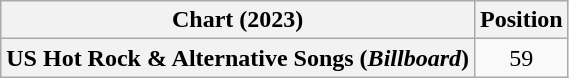<table class="wikitable plainrowheaders" style="text-align: center">
<tr>
<th scope="col">Chart (2023)</th>
<th scope="col">Position</th>
</tr>
<tr>
<th scope="row">US Hot Rock & Alternative Songs (<em>Billboard</em>)</th>
<td>59</td>
</tr>
</table>
